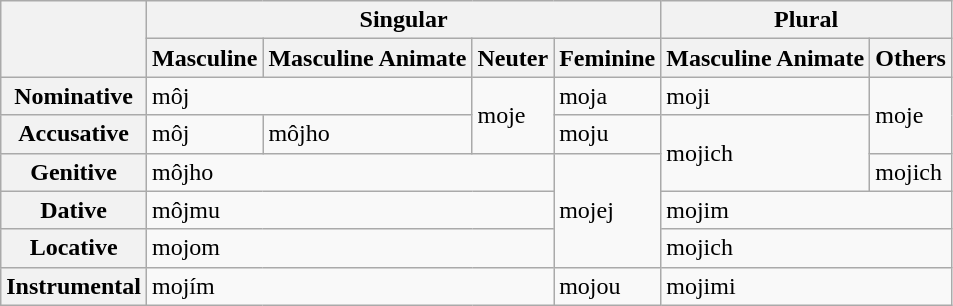<table class="wikitable">
<tr>
<th rowspan="2"> </th>
<th colspan="4">Singular</th>
<th colspan="2">Plural</th>
</tr>
<tr>
<th>Masculine</th>
<th>Masculine Animate</th>
<th>Neuter</th>
<th>Feminine</th>
<th>Masculine Animate</th>
<th>Others</th>
</tr>
<tr>
<th>Nominative</th>
<td colspan="2">môj</td>
<td rowspan="2">moje</td>
<td>moja</td>
<td>moji</td>
<td rowspan="2">moje</td>
</tr>
<tr>
<th>Accusative</th>
<td>môj</td>
<td>môjho</td>
<td>moju</td>
<td rowspan="2">mojich</td>
</tr>
<tr>
<th>Genitive</th>
<td colspan="3">môjho</td>
<td rowspan="3">mojej</td>
<td>mojich</td>
</tr>
<tr>
<th>Dative</th>
<td colspan="3">môjmu</td>
<td colspan="2">mojim</td>
</tr>
<tr>
<th>Locative</th>
<td colspan="3">mojom</td>
<td colspan="2">mojich</td>
</tr>
<tr>
<th>Instrumental</th>
<td colspan="3">mojím</td>
<td>mojou</td>
<td colspan="2">mojimi</td>
</tr>
</table>
